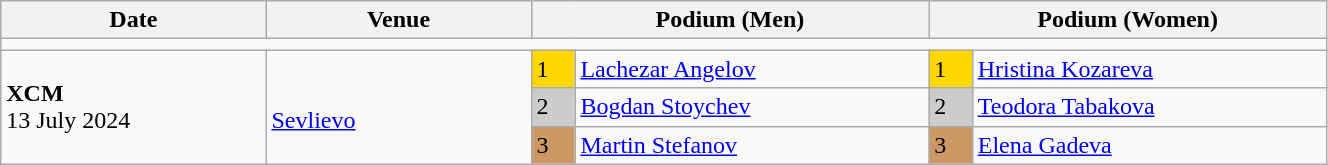<table class="wikitable" width=70%>
<tr>
<th>Date</th>
<th width=20%>Venue</th>
<th colspan=2 width=30%>Podium (Men)</th>
<th colspan=2 width=30%>Podium (Women)</th>
</tr>
<tr>
<td colspan=6></td>
</tr>
<tr>
<td rowspan=3><strong>XCM</strong> <br> 13 July 2024</td>
<td rowspan=3><br><a href='#'>Sevlievo</a></td>
<td bgcolor=FFD700>1</td>
<td><a href='#'>Lachezar Angelov</a></td>
<td bgcolor=FFD700>1</td>
<td><a href='#'>Hristina Kozareva</a></td>
</tr>
<tr>
<td bgcolor=CCCCCC>2</td>
<td><a href='#'>Bogdan Stoychev</a></td>
<td bgcolor=CCCCCC>2</td>
<td><a href='#'>Teodora Tabakova</a></td>
</tr>
<tr>
<td bgcolor=CC9966>3</td>
<td><a href='#'>Martin Stefanov</a></td>
<td bgcolor=CC9966>3</td>
<td><a href='#'>Elena Gadeva</a></td>
</tr>
</table>
